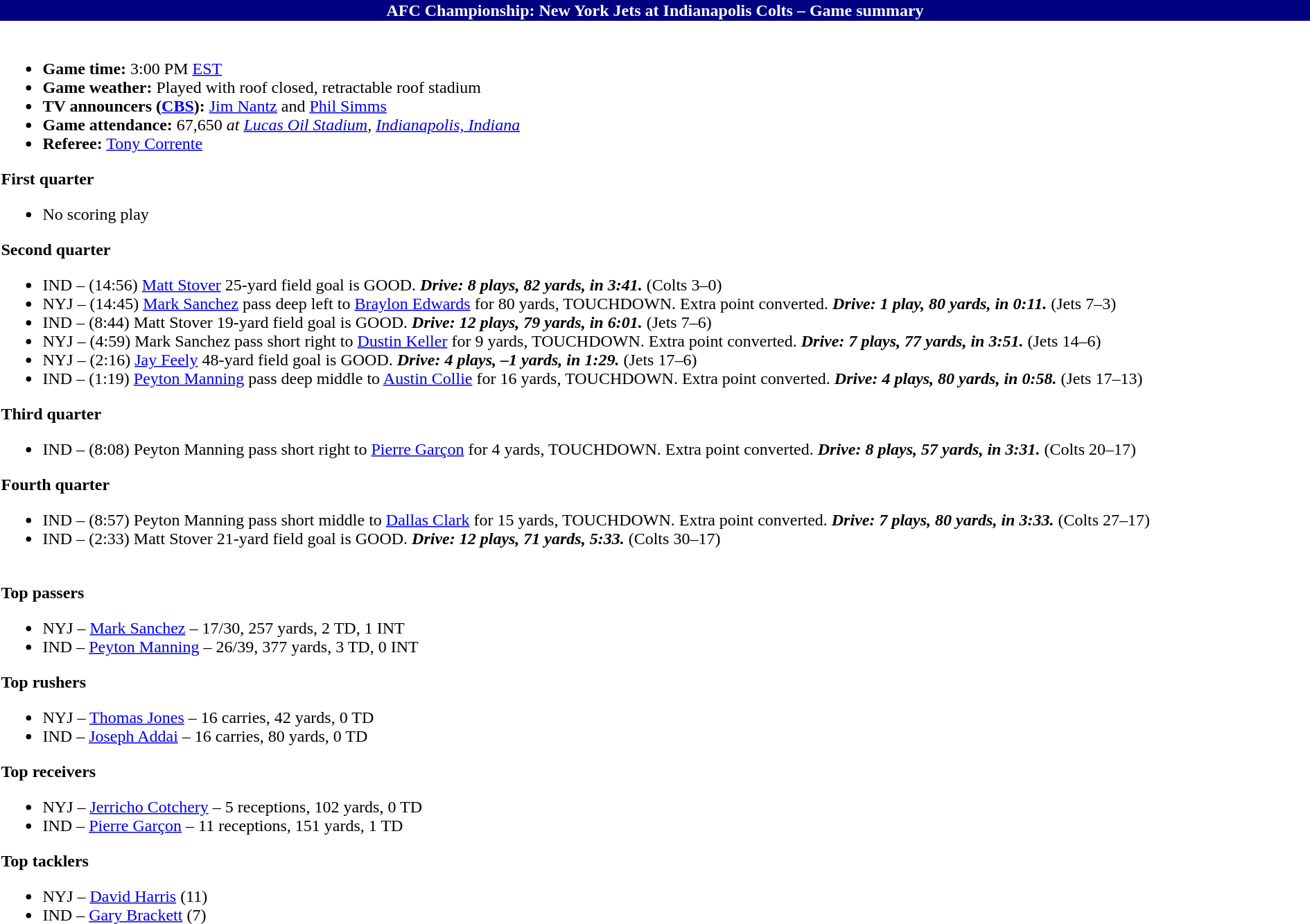<table class="toccolours"  style="width:100%; margin:auto;">
<tr>
<th style="background:navy;color:white;">AFC Championship: New York Jets at Indianapolis Colts – Game summary</th>
</tr>
<tr>
<td><br>
<ul><li><strong>Game time:</strong> 3:00 PM <a href='#'>EST</a></li><li><strong>Game weather:</strong> Played with roof closed, retractable roof stadium</li><li><strong>TV announcers (<a href='#'>CBS</a>):</strong> <a href='#'>Jim Nantz</a> and <a href='#'>Phil Simms</a></li><li><strong>Game attendance:</strong> 67,650 <em>at <a href='#'>Lucas Oil Stadium</a>, <a href='#'>Indianapolis, Indiana</a></em></li><li><strong>Referee:</strong> <a href='#'>Tony Corrente</a></li></ul><strong>First quarter</strong><ul><li>No scoring play</li></ul><strong>Second quarter</strong><ul><li>IND – (14:56) <a href='#'>Matt Stover</a> 25-yard field goal is GOOD. <strong><em>Drive: 8 plays, 82 yards, in 3:41.</em></strong> (Colts 3–0)</li><li>NYJ – (14:45) <a href='#'>Mark Sanchez</a> pass deep left to <a href='#'>Braylon Edwards</a> for 80 yards, TOUCHDOWN. Extra point converted. <strong><em>Drive: 1 play, 80 yards, in 0:11.</em></strong> (Jets 7–3)</li><li>IND – (8:44) Matt Stover 19-yard field goal is GOOD. <strong><em>Drive: 12 plays, 79 yards, in 6:01.</em></strong> (Jets 7–6)</li><li>NYJ – (4:59) Mark Sanchez pass short right to <a href='#'>Dustin Keller</a> for 9 yards, TOUCHDOWN. Extra point converted. <strong><em>Drive: 7 plays, 77 yards, in 3:51.</em></strong> (Jets 14–6)</li><li>NYJ – (2:16) <a href='#'>Jay Feely</a> 48-yard field goal is GOOD. <strong><em>Drive: 4 plays, –1 yards, in 1:29.</em></strong> (Jets 17–6)</li><li>IND – (1:19) <a href='#'>Peyton Manning</a> pass deep middle to <a href='#'>Austin Collie</a> for 16 yards, TOUCHDOWN. Extra point converted. <strong><em>Drive: 4 plays, 80 yards, in 0:58.</em></strong> (Jets 17–13)</li></ul><strong>Third quarter</strong><ul><li>IND – (8:08) Peyton Manning pass short right to <a href='#'>Pierre Garçon</a> for 4 yards, TOUCHDOWN. Extra point converted. <strong><em>Drive: 8 plays, 57 yards, in 3:31.</em></strong> (Colts 20–17)</li></ul><strong>Fourth quarter</strong><ul><li>IND – (8:57) Peyton Manning pass short middle to <a href='#'>Dallas Clark</a> for 15 yards, TOUCHDOWN. Extra point converted. <strong><em>Drive: 7 plays, 80 yards, in 3:33.</em></strong> (Colts 27–17)</li><li>IND – (2:33) Matt Stover 21-yard field goal is GOOD. <strong><em>Drive: 12 plays, 71 yards, 5:33.</em></strong> (Colts 30–17)</li></ul>
<br><strong>Top passers</strong><ul><li>NYJ – <a href='#'>Mark Sanchez</a> – 17/30, 257 yards, 2 TD, 1 INT</li><li>IND – <a href='#'>Peyton Manning</a> – 26/39, 377 yards, 3 TD, 0 INT</li></ul><strong>Top rushers</strong><ul><li>NYJ – <a href='#'>Thomas Jones</a> – 16 carries, 42 yards, 0 TD</li><li>IND – <a href='#'>Joseph Addai</a> – 16 carries, 80 yards, 0 TD</li></ul><strong>Top receivers</strong><ul><li>NYJ – <a href='#'>Jerricho Cotchery</a> – 5 receptions, 102 yards, 0 TD</li><li>IND – <a href='#'>Pierre Garçon</a> – 11 receptions, 151 yards, 1 TD</li></ul><strong>Top tacklers</strong><ul><li>NYJ – <a href='#'>David Harris</a> (11)</li><li>IND – <a href='#'>Gary Brackett</a> (7)</li></ul></td>
</tr>
</table>
